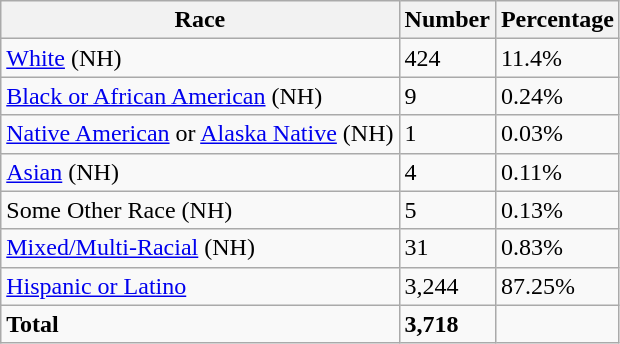<table class="wikitable">
<tr>
<th>Race</th>
<th>Number</th>
<th>Percentage</th>
</tr>
<tr>
<td><a href='#'>White</a> (NH)</td>
<td>424</td>
<td>11.4%</td>
</tr>
<tr>
<td><a href='#'>Black or African American</a> (NH)</td>
<td>9</td>
<td>0.24%</td>
</tr>
<tr>
<td><a href='#'>Native American</a> or <a href='#'>Alaska Native</a> (NH)</td>
<td>1</td>
<td>0.03%</td>
</tr>
<tr>
<td><a href='#'>Asian</a> (NH)</td>
<td>4</td>
<td>0.11%</td>
</tr>
<tr>
<td>Some Other Race (NH)</td>
<td>5</td>
<td>0.13%</td>
</tr>
<tr>
<td><a href='#'>Mixed/Multi-Racial</a> (NH)</td>
<td>31</td>
<td>0.83%</td>
</tr>
<tr>
<td><a href='#'>Hispanic or Latino</a></td>
<td>3,244</td>
<td>87.25%</td>
</tr>
<tr>
<td><strong>Total</strong></td>
<td><strong>3,718</strong></td>
<td></td>
</tr>
</table>
